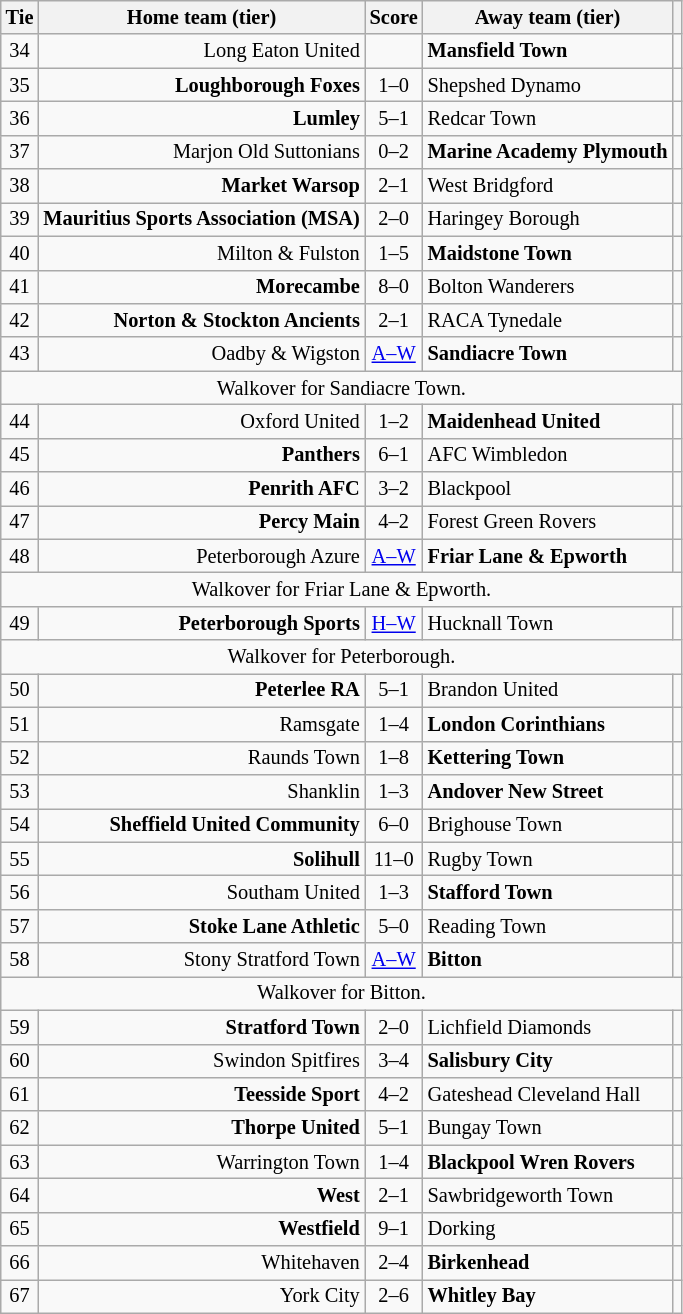<table class="wikitable" style="text-align:center; font-size:85%">
<tr>
<th>Tie</th>
<th>Home team (tier)</th>
<th>Score</th>
<th>Away team (tier)</th>
<th></th>
</tr>
<tr>
<td>34</td>
<td style="text-align: right;">Long Eaton United</td>
<td align="right" style="text-align: center;"></td>
<td style="text-align: left;"><strong>Mansfield Town</strong></td>
<td></td>
</tr>
<tr>
<td>35</td>
<td style="text-align: right;"><strong>Loughborough Foxes</strong></td>
<td style="text-align: center;">1–0</td>
<td style="text-align: left;">Shepshed Dynamo</td>
<td></td>
</tr>
<tr>
<td>36</td>
<td style="text-align: right;"><strong>Lumley</strong></td>
<td align="right" style="text-align: center;">5–1</td>
<td style="text-align: left;">Redcar Town</td>
<td></td>
</tr>
<tr>
<td>37</td>
<td style="text-align: right;">Marjon Old Suttonians</td>
<td style="text-align: center;">0–2 </td>
<td style="text-align: left;"><strong>Marine Academy Plymouth</strong></td>
<td></td>
</tr>
<tr>
<td>38</td>
<td style="text-align: right;"><strong>Market Warsop</strong></td>
<td align="right" style="text-align: center;">2–1</td>
<td style="text-align: left;">West Bridgford</td>
<td></td>
</tr>
<tr>
<td>39</td>
<td style="text-align: right;"><strong>Mauritius Sports Association (MSA)</strong></td>
<td style="text-align: center;">2–0</td>
<td style="text-align: left;">Haringey Borough</td>
<td></td>
</tr>
<tr>
<td>40</td>
<td style="text-align: right;">Milton & Fulston</td>
<td align="right" style="text-align: center;">1–5</td>
<td style="text-align: left;"><strong>Maidstone Town</strong></td>
<td></td>
</tr>
<tr>
<td>41</td>
<td style="text-align: right;"><strong>Morecambe</strong></td>
<td style="text-align: center;">8–0</td>
<td style="text-align: left;">Bolton Wanderers</td>
<td></td>
</tr>
<tr>
<td>42</td>
<td style="text-align: right;"><strong>Norton & Stockton Ancients</strong></td>
<td align="right" style="text-align: center;">2–1</td>
<td style="text-align: left;">RACA Tynedale</td>
<td></td>
</tr>
<tr>
<td>43</td>
<td style="text-align: right;">Oadby & Wigston</td>
<td align="center" style="text-align: center;"><a href='#'>A–W</a></td>
<td style="text-align: left;"><strong>Sandiacre Town</strong></td>
<td></td>
</tr>
<tr>
<td colspan="5" align="center">Walkover for Sandiacre Town.</td>
</tr>
<tr>
<td>44</td>
<td style="text-align: right;">Oxford United</td>
<td align="right" style="text-align: center;">1–2</td>
<td style="text-align: left;"><strong>Maidenhead United</strong></td>
<td></td>
</tr>
<tr>
<td>45</td>
<td style="text-align: right;"><strong>Panthers</strong></td>
<td align="right" style="text-align: center;">6–1</td>
<td style="text-align: left;">AFC Wimbledon</td>
<td></td>
</tr>
<tr>
<td>46</td>
<td style="text-align: right;"><strong>Penrith AFC</strong></td>
<td align="right" style="text-align: center;">3–2</td>
<td style="text-align: left;">Blackpool</td>
<td></td>
</tr>
<tr>
<td>47</td>
<td style="text-align: right;"><strong>Percy Main</strong></td>
<td align="right" style="text-align: center;">4–2</td>
<td style="text-align: left;">Forest Green Rovers</td>
<td></td>
</tr>
<tr>
<td>48</td>
<td style="text-align: right;">Peterborough Azure</td>
<td align="center" style="text-align: center;"><a href='#'>A–W</a></td>
<td style="text-align: left;"><strong>Friar Lane & Epworth</strong></td>
<td></td>
</tr>
<tr>
<td colspan="5" align="center">Walkover for Friar Lane & Epworth.</td>
</tr>
<tr>
<td>49</td>
<td style="text-align: right;"><strong>Peterborough Sports</strong></td>
<td align="center" style="text-align: center;"><a href='#'>H–W</a></td>
<td style="text-align: left;">Hucknall Town</td>
<td></td>
</tr>
<tr>
<td colspan="5" align="center">Walkover for Peterborough.</td>
</tr>
<tr>
<td>50</td>
<td style="text-align: right;"><strong>Peterlee RA</strong></td>
<td align="right" style="text-align: center;">5–1</td>
<td style="text-align: left;">Brandon United</td>
<td></td>
</tr>
<tr>
<td>51</td>
<td style="text-align: right;">Ramsgate</td>
<td align="right" style="text-align: center;">1–4</td>
<td style="text-align: left;"><strong>London Corinthians</strong></td>
<td></td>
</tr>
<tr>
<td>52</td>
<td style="text-align: right;">Raunds Town</td>
<td align="right" style="text-align: center;">1–8</td>
<td style="text-align: left;"><strong>Kettering Town</strong></td>
<td></td>
</tr>
<tr>
<td>53</td>
<td style="text-align: right;">Shanklin</td>
<td align="right" style="text-align: center;">1–3</td>
<td style="text-align: left;"><strong>Andover New Street</strong></td>
<td></td>
</tr>
<tr>
<td>54</td>
<td style="text-align: right;"><strong>Sheffield United Community</strong></td>
<td style="text-align: center;">6–0</td>
<td style="text-align: left;">Brighouse Town</td>
<td></td>
</tr>
<tr>
<td>55</td>
<td style="text-align: right;"><strong>Solihull</strong></td>
<td style="text-align: center;">11–0</td>
<td style="text-align: left;">Rugby Town</td>
<td></td>
</tr>
<tr>
<td>56</td>
<td style="text-align: right;">Southam United</td>
<td align="right" style="text-align: center;">1–3</td>
<td style="text-align: left;"><strong>Stafford Town</strong></td>
<td></td>
</tr>
<tr>
<td>57</td>
<td style="text-align: right;"><strong>Stoke Lane Athletic</strong></td>
<td style="text-align: center;">5–0</td>
<td style="text-align: left;">Reading Town</td>
<td></td>
</tr>
<tr>
<td>58</td>
<td style="text-align: right;">Stony Stratford Town</td>
<td align="center" style="text-align: center;"><a href='#'>A–W</a></td>
<td style="text-align: left;"><strong>Bitton</strong></td>
<td></td>
</tr>
<tr>
<td colspan="5" align="center">Walkover for Bitton.</td>
</tr>
<tr>
<td>59</td>
<td style="text-align: right;"><strong>Stratford Town</strong></td>
<td style="text-align: center;">2–0</td>
<td style="text-align: left;">Lichfield Diamonds</td>
<td></td>
</tr>
<tr>
<td>60</td>
<td style="text-align: right;">Swindon Spitfires</td>
<td align="right" style="text-align: center;">3–4 </td>
<td style="text-align: left;"><strong>Salisbury City</strong></td>
<td></td>
</tr>
<tr>
<td>61</td>
<td style="text-align: right;"><strong>Teesside Sport</strong></td>
<td align="right" style="text-align: center;">4–2</td>
<td style="text-align: left;">Gateshead Cleveland Hall</td>
<td></td>
</tr>
<tr>
<td>62</td>
<td style="text-align: right;"><strong>Thorpe United</strong></td>
<td align="right" style="text-align: center;">5–1</td>
<td style="text-align: left;">Bungay Town</td>
<td></td>
</tr>
<tr>
<td>63</td>
<td style="text-align: right;">Warrington Town</td>
<td align="right" style="text-align: center;">1–4</td>
<td style="text-align: left;"><strong>Blackpool Wren Rovers</strong></td>
<td></td>
</tr>
<tr>
<td>64</td>
<td style="text-align: right;"><strong>West</strong></td>
<td align="right" style="text-align: center;">2–1</td>
<td style="text-align: left;">Sawbridgeworth Town</td>
<td></td>
</tr>
<tr>
<td>65</td>
<td style="text-align: right;"><strong>Westfield</strong></td>
<td align="right" style="text-align: center;">9–1</td>
<td style="text-align: left;">Dorking</td>
<td></td>
</tr>
<tr>
<td>66</td>
<td style="text-align: right;">Whitehaven</td>
<td align="right" style="text-align: center;">2–4</td>
<td style="text-align: left;"><strong>Birkenhead</strong></td>
<td></td>
</tr>
<tr>
<td>67</td>
<td style="text-align: right;">York City</td>
<td align="right" style="text-align: center;">2–6</td>
<td style="text-align: left;"><strong>Whitley Bay</strong></td>
<td></td>
</tr>
</table>
